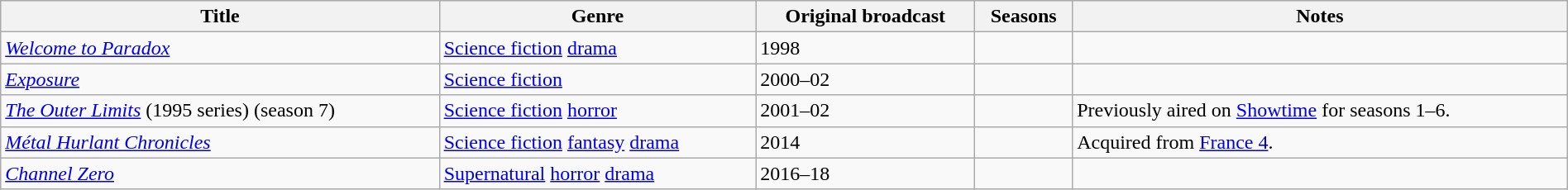<table class="wikitable sortable" style="width:100%;">
<tr>
<th>Title</th>
<th>Genre</th>
<th>Original broadcast</th>
<th>Seasons</th>
<th>Notes</th>
</tr>
<tr>
<td><em><a href='#'>Welcome to Paradox</a></em></td>
<td><a href='#'>Science fiction</a> <a href='#'>drama</a></td>
<td>1998</td>
<td></td>
<td></td>
</tr>
<tr>
<td><em><a href='#'>Exposure</a></em></td>
<td><a href='#'>Science fiction</a></td>
<td>2000–02</td>
<td></td>
<td></td>
</tr>
<tr>
<td><em><a href='#'>The Outer Limits</a></em> (1995 series) (season 7)</td>
<td><a href='#'>Science fiction</a> <a href='#'>horror</a></td>
<td>2001–02</td>
<td></td>
<td>Previously aired on <a href='#'>Showtime</a> for seasons 1–6.</td>
</tr>
<tr>
<td><em><a href='#'>Métal Hurlant Chronicles</a></em></td>
<td><a href='#'>Science fiction</a> <a href='#'>fantasy</a> <a href='#'>drama</a></td>
<td>2014</td>
<td></td>
<td>Acquired from <a href='#'>France 4</a>.</td>
</tr>
<tr>
<td><em><a href='#'>Channel Zero</a></em></td>
<td><a href='#'>Supernatural</a> <a href='#'>horror</a> <a href='#'>drama</a></td>
<td>2016–18</td>
<td></td>
<td></td>
</tr>
</table>
